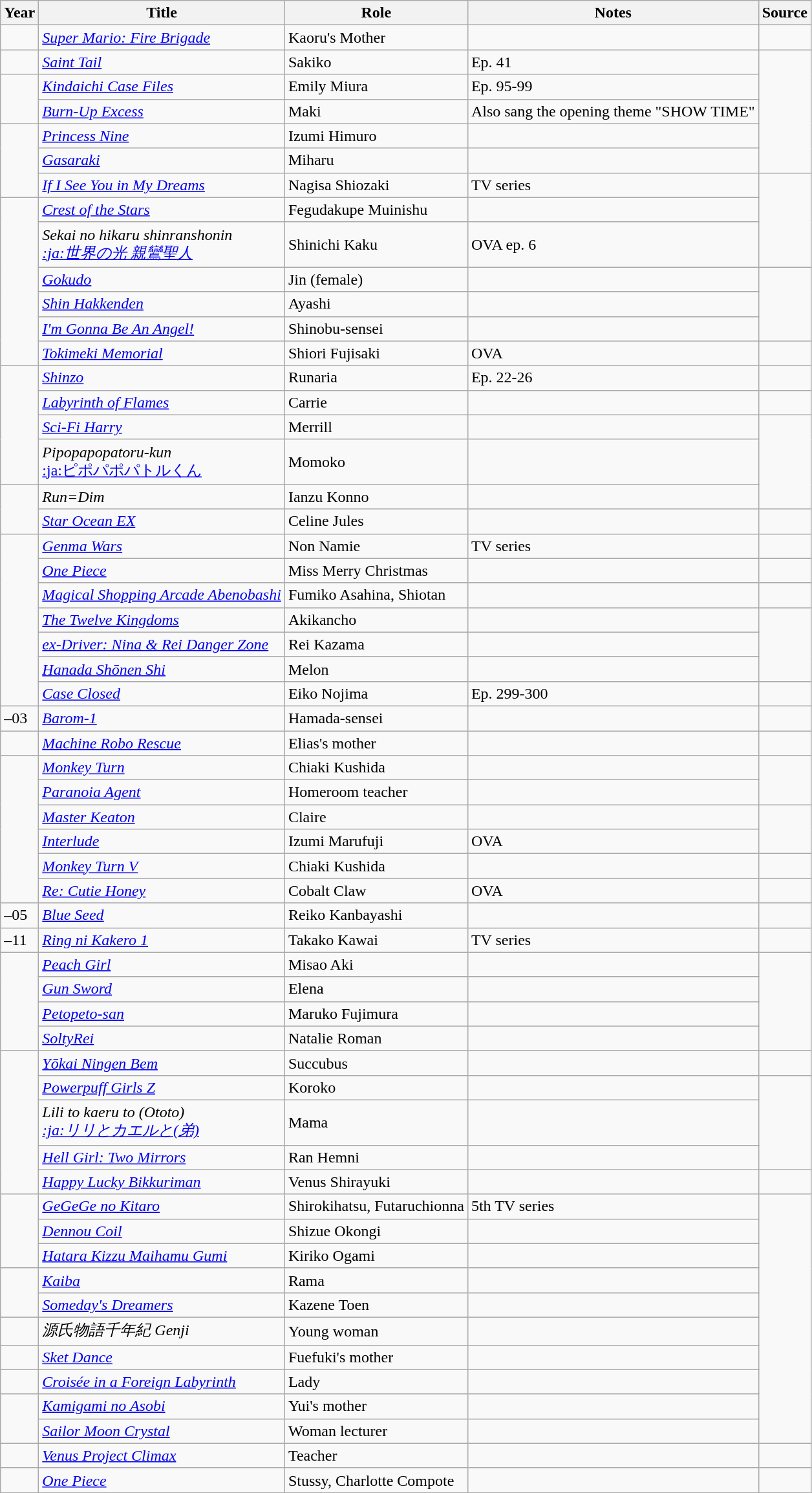<table class="wikitable sortable plainrowheaders">
<tr>
<th>Year</th>
<th>Title</th>
<th>Role</th>
<th class="unsortable">Notes</th>
<th class="unsortable">Source</th>
</tr>
<tr>
<td></td>
<td><em><a href='#'>Super Mario: Fire Brigade</a></em></td>
<td>Kaoru's Mother</td>
<td></td>
<td></td>
</tr>
<tr>
<td></td>
<td><em><a href='#'>Saint Tail</a></em></td>
<td>Sakiko</td>
<td>Ep. 41</td>
<td rowspan="5"></td>
</tr>
<tr>
<td rowspan="2"></td>
<td><em><a href='#'>Kindaichi Case Files</a></em></td>
<td>Emily Miura</td>
<td>Ep. 95-99</td>
</tr>
<tr>
<td><em><a href='#'>Burn-Up Excess</a></em></td>
<td>Maki</td>
<td>Also sang the opening theme "SHOW TIME"</td>
</tr>
<tr>
<td rowspan="3"></td>
<td><em><a href='#'>Princess Nine</a></em></td>
<td>Izumi Himuro</td>
<td></td>
</tr>
<tr>
<td><em><a href='#'>Gasaraki</a></em></td>
<td>Miharu</td>
<td></td>
</tr>
<tr>
<td><em><a href='#'>If I See You in My Dreams</a></em></td>
<td>Nagisa Shiozaki</td>
<td>TV series</td>
<td rowspan="3"></td>
</tr>
<tr>
<td rowspan="6"></td>
<td><em><a href='#'>Crest of the Stars</a></em></td>
<td>Fegudakupe Muinishu</td>
<td></td>
</tr>
<tr>
<td><em>Sekai no hikaru shinranshonin<br><a href='#'>:ja:世界の光 親鸞聖人</a></em></td>
<td>Shinichi Kaku</td>
<td>OVA ep. 6</td>
</tr>
<tr>
<td><em><a href='#'>Gokudo</a></em></td>
<td>Jin (female)</td>
<td></td>
<td rowspan="3"></td>
</tr>
<tr>
<td><em><a href='#'>Shin Hakkenden</a></em></td>
<td>Ayashi</td>
<td></td>
</tr>
<tr>
<td><em><a href='#'>I'm Gonna Be An Angel!</a></em></td>
<td>Shinobu-sensei</td>
<td></td>
</tr>
<tr>
<td><em><a href='#'>Tokimeki Memorial</a></em></td>
<td>Shiori Fujisaki</td>
<td>OVA</td>
<td></td>
</tr>
<tr>
<td rowspan="4"></td>
<td><em><a href='#'>Shinzo</a></em></td>
<td>Runaria</td>
<td>Ep. 22-26</td>
<td></td>
</tr>
<tr>
<td><em><a href='#'>Labyrinth of Flames</a></em></td>
<td>Carrie</td>
<td></td>
<td></td>
</tr>
<tr>
<td><em><a href='#'>Sci-Fi Harry</a></em></td>
<td>Merrill</td>
<td></td>
<td rowspan="3"></td>
</tr>
<tr>
<td><em>Pipopapopatoru-kun</em><br><a href='#'>:ja:ピポパポパトルくん</a></td>
<td>Momoko</td>
<td></td>
</tr>
<tr>
<td rowspan="2"></td>
<td><em>Run=Dim</em></td>
<td>Ianzu Konno</td>
<td></td>
</tr>
<tr>
<td><em><a href='#'>Star Ocean EX</a></em></td>
<td>Celine Jules</td>
<td></td>
<td></td>
</tr>
<tr>
<td rowspan="7"></td>
<td><em><a href='#'>Genma Wars</a></em></td>
<td>Non Namie</td>
<td>TV series</td>
<td></td>
</tr>
<tr>
<td><em><a href='#'>One Piece</a></em></td>
<td>Miss Merry Christmas</td>
<td></td>
<td></td>
</tr>
<tr>
<td><em><a href='#'>Magical Shopping Arcade Abenobashi</a></em></td>
<td>Fumiko Asahina, Shiotan</td>
<td></td>
<td></td>
</tr>
<tr>
<td><em><a href='#'>The Twelve Kingdoms</a></em></td>
<td>Akikancho</td>
<td></td>
<td rowspan="3"></td>
</tr>
<tr>
<td><em><a href='#'>ex-Driver: Nina & Rei Danger Zone</a></em></td>
<td>Rei Kazama</td>
<td></td>
</tr>
<tr>
<td><em><a href='#'>Hanada Shōnen Shi</a></em></td>
<td>Melon</td>
<td></td>
</tr>
<tr>
<td><em><a href='#'>Case Closed</a></em></td>
<td>Eiko Nojima</td>
<td>Ep. 299-300</td>
<td></td>
</tr>
<tr>
<td>–03</td>
<td><em><a href='#'>Barom-1</a></em></td>
<td>Hamada-sensei</td>
<td></td>
<td></td>
</tr>
<tr>
<td></td>
<td><em><a href='#'>Machine Robo Rescue</a></em></td>
<td>Elias's mother</td>
<td></td>
<td></td>
</tr>
<tr>
<td rowspan="6"></td>
<td><em><a href='#'>Monkey Turn</a></em></td>
<td>Chiaki Kushida</td>
<td></td>
<td rowspan="2"></td>
</tr>
<tr>
<td><em><a href='#'>Paranoia Agent</a></em></td>
<td>Homeroom teacher</td>
<td></td>
</tr>
<tr>
<td><em><a href='#'>Master Keaton</a></em></td>
<td>Claire</td>
<td></td>
<td rowspan="2"></td>
</tr>
<tr>
<td><em><a href='#'>Interlude</a></em></td>
<td>Izumi Marufuji</td>
<td>OVA</td>
</tr>
<tr>
<td><em><a href='#'>Monkey Turn V</a></em></td>
<td>Chiaki Kushida</td>
<td></td>
<td></td>
</tr>
<tr>
<td><em><a href='#'>Re: Cutie Honey</a></em></td>
<td>Cobalt Claw</td>
<td>OVA</td>
<td></td>
</tr>
<tr>
<td>–05</td>
<td><em><a href='#'>Blue Seed</a></em></td>
<td>Reiko Kanbayashi</td>
<td></td>
<td></td>
</tr>
<tr>
<td>–11</td>
<td><em><a href='#'>Ring ni Kakero 1</a></em></td>
<td>Takako Kawai</td>
<td>TV series</td>
<td></td>
</tr>
<tr>
<td rowspan="4"></td>
<td><em><a href='#'>Peach Girl</a></em></td>
<td>Misao Aki</td>
<td></td>
<td rowspan="4"></td>
</tr>
<tr>
<td><em><a href='#'>Gun Sword</a></em></td>
<td>Elena</td>
<td></td>
</tr>
<tr>
<td><em><a href='#'>Petopeto-san</a></em></td>
<td>Maruko Fujimura</td>
<td></td>
</tr>
<tr>
<td><em><a href='#'>SoltyRei</a></em></td>
<td>Natalie Roman</td>
<td></td>
</tr>
<tr>
<td rowspan="5"></td>
<td><em><a href='#'>Yōkai Ningen Bem</a></em></td>
<td>Succubus</td>
<td></td>
<td></td>
</tr>
<tr>
<td><em><a href='#'>Powerpuff Girls Z</a></em></td>
<td>Koroko</td>
<td></td>
<td rowspan="3"></td>
</tr>
<tr>
<td><em>Lili to kaeru to (Ototo)<br><a href='#'>:ja:リリとカエルと(弟)</a></em></td>
<td>Mama</td>
<td></td>
</tr>
<tr>
<td><em><a href='#'>Hell Girl: Two Mirrors</a></em></td>
<td>Ran Hemni</td>
<td></td>
</tr>
<tr>
<td><em><a href='#'>Happy Lucky Bikkuriman</a></em></td>
<td>Venus Shirayuki</td>
<td></td>
<td></td>
</tr>
<tr>
<td rowspan="3"></td>
<td><em><a href='#'>GeGeGe no Kitaro</a></em></td>
<td>Shirokihatsu, Futaruchionna</td>
<td>5th TV series</td>
<td rowspan="10"></td>
</tr>
<tr>
<td><em><a href='#'>Dennou Coil</a></em></td>
<td>Shizue Okongi</td>
<td></td>
</tr>
<tr>
<td><em><a href='#'>Hatara Kizzu Maihamu Gumi</a></em></td>
<td>Kiriko Ogami</td>
<td></td>
</tr>
<tr>
<td rowspan="2"></td>
<td><em><a href='#'>Kaiba</a></em></td>
<td>Rama</td>
<td></td>
</tr>
<tr>
<td><em><a href='#'>Someday's Dreamers</a></em></td>
<td>Kazene Toen</td>
<td></td>
</tr>
<tr>
<td></td>
<td><em>源氏物語千年紀 Genji</em></td>
<td>Young woman</td>
<td></td>
</tr>
<tr>
<td></td>
<td><em><a href='#'>Sket Dance</a></em></td>
<td>Fuefuki's mother</td>
<td></td>
</tr>
<tr>
<td></td>
<td><em><a href='#'>Croisée in a Foreign Labyrinth</a></em></td>
<td>Lady</td>
<td></td>
</tr>
<tr>
<td rowspan="2"></td>
<td><em><a href='#'>Kamigami no Asobi</a></em></td>
<td>Yui's mother</td>
<td></td>
</tr>
<tr>
<td><em><a href='#'>Sailor Moon Crystal</a></em></td>
<td>Woman lecturer</td>
<td></td>
</tr>
<tr>
<td></td>
<td><em><a href='#'>Venus Project Climax</a></em></td>
<td>Teacher</td>
<td></td>
<td></td>
</tr>
<tr>
<td></td>
<td><em><a href='#'>One Piece</a></em></td>
<td>Stussy, Charlotte Compote</td>
<td></td>
<td></td>
</tr>
<tr>
</tr>
</table>
